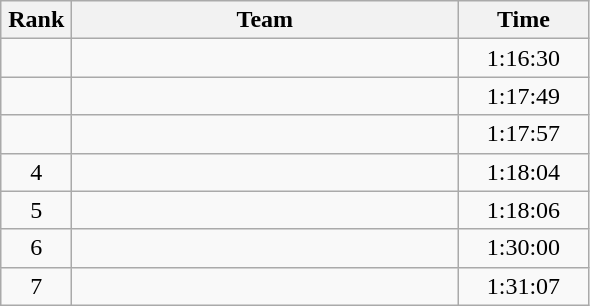<table class=wikitable style="text-align:center">
<tr>
<th width=40>Rank</th>
<th width=250>Team</th>
<th width=80>Time</th>
</tr>
<tr>
<td></td>
<td align=left></td>
<td>1:16:30</td>
</tr>
<tr>
<td></td>
<td align=left></td>
<td>1:17:49</td>
</tr>
<tr>
<td></td>
<td align=left></td>
<td>1:17:57</td>
</tr>
<tr>
<td>4</td>
<td align=left></td>
<td>1:18:04</td>
</tr>
<tr>
<td>5</td>
<td align=left></td>
<td>1:18:06</td>
</tr>
<tr>
<td>6</td>
<td align=left></td>
<td>1:30:00</td>
</tr>
<tr>
<td>7</td>
<td align=left></td>
<td>1:31:07</td>
</tr>
</table>
